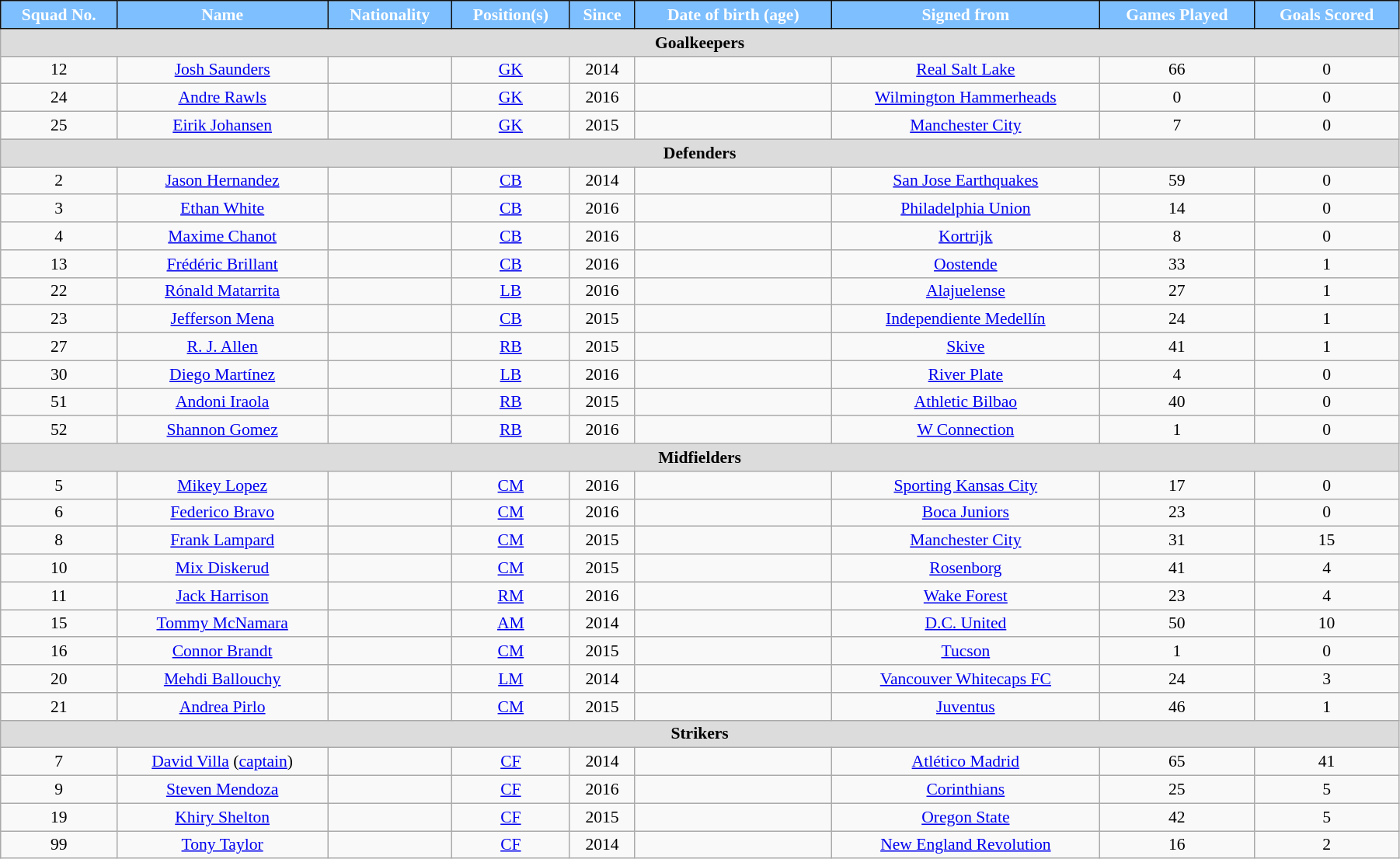<table class="wikitable" style="text-align:center; font-size:90%; width:95%;">
<tr>
<th style="background:#7EBFFF; color:#fff; border:1px solid #0e0e0e; text-align:center;">Squad No.</th>
<th style="background:#7EBFFF; color:#fff; border:1px solid #0e0e0e; text-align:center;">Name</th>
<th style="background:#7EBFFF; color:#fff; border:1px solid #0e0e0e; text-align:center;">Nationality</th>
<th style="background:#7EBFFF; color:#fff; border:1px solid #0e0e0e; text-align:center;">Position(s)</th>
<th style="background:#7EBFFF; color:#fff; border:1px solid #0e0e0e; text-align:center;">Since</th>
<th style="background:#7EBFFF; color:#fff; border:1px solid #0e0e0e; text-align:center;">Date of birth (age)</th>
<th style="background:#7EBFFF; color:#fff; border:1px solid #0e0e0e; text-align:center;">Signed from</th>
<th style="background:#7EBFFF; color:#fff; border:1px solid #0e0e0e; text-align:center;">Games Played</th>
<th style="background:#7EBFFF; color:#fff; border:1px solid #0e0e0e; text-align:center;">Goals Scored</th>
</tr>
<tr>
<th colspan="9" style="background:#dcdcdc; text-align:center;">Goalkeepers</th>
</tr>
<tr>
<td>12</td>
<td><a href='#'>Josh Saunders</a></td>
<td></td>
<td><a href='#'>GK</a></td>
<td>2014</td>
<td></td>
<td> <a href='#'>Real Salt Lake</a></td>
<td>66</td>
<td>0</td>
</tr>
<tr>
<td>24</td>
<td><a href='#'>Andre Rawls</a></td>
<td></td>
<td><a href='#'>GK</a></td>
<td>2016</td>
<td></td>
<td> <a href='#'>Wilmington Hammerheads</a></td>
<td>0</td>
<td>0</td>
</tr>
<tr>
<td>25</td>
<td><a href='#'>Eirik Johansen</a></td>
<td></td>
<td><a href='#'>GK</a></td>
<td>2015</td>
<td></td>
<td> <a href='#'>Manchester City</a></td>
<td>7</td>
<td>0</td>
</tr>
<tr>
<th colspan="9" style="background:#dcdcdc; text-align:center;"><strong>Defenders</strong></th>
</tr>
<tr>
<td>2</td>
<td><a href='#'>Jason Hernandez</a></td>
<td></td>
<td><a href='#'>CB</a></td>
<td>2014</td>
<td></td>
<td> <a href='#'>San Jose Earthquakes</a></td>
<td>59</td>
<td>0</td>
</tr>
<tr>
<td>3</td>
<td><a href='#'>Ethan White</a></td>
<td></td>
<td><a href='#'>CB</a></td>
<td>2016</td>
<td></td>
<td> <a href='#'>Philadelphia Union</a></td>
<td>14</td>
<td>0</td>
</tr>
<tr>
<td>4</td>
<td><a href='#'>Maxime Chanot</a></td>
<td></td>
<td><a href='#'>CB</a></td>
<td>2016</td>
<td></td>
<td> <a href='#'>Kortrijk</a></td>
<td>8</td>
<td>0</td>
</tr>
<tr>
<td>13</td>
<td><a href='#'>Frédéric Brillant</a></td>
<td></td>
<td><a href='#'>CB</a></td>
<td>2016</td>
<td></td>
<td> <a href='#'>Oostende</a></td>
<td>33</td>
<td>1</td>
</tr>
<tr>
<td>22</td>
<td><a href='#'>Rónald Matarrita</a></td>
<td></td>
<td><a href='#'>LB</a></td>
<td>2016</td>
<td></td>
<td> <a href='#'>Alajuelense</a></td>
<td>27</td>
<td>1</td>
</tr>
<tr>
<td>23</td>
<td><a href='#'>Jefferson Mena</a></td>
<td></td>
<td><a href='#'>CB</a></td>
<td>2015</td>
<td></td>
<td> <a href='#'>Independiente Medellín</a></td>
<td>24</td>
<td>1</td>
</tr>
<tr>
<td>27</td>
<td><a href='#'>R. J. Allen</a></td>
<td></td>
<td><a href='#'>RB</a></td>
<td>2015</td>
<td></td>
<td> <a href='#'>Skive</a></td>
<td>41</td>
<td>1</td>
</tr>
<tr>
<td>30</td>
<td><a href='#'>Diego Martínez</a></td>
<td></td>
<td><a href='#'>LB</a></td>
<td>2016</td>
<td></td>
<td> <a href='#'>River Plate</a></td>
<td>4</td>
<td>0</td>
</tr>
<tr>
<td>51</td>
<td><a href='#'>Andoni Iraola</a></td>
<td></td>
<td><a href='#'>RB</a></td>
<td>2015</td>
<td></td>
<td> <a href='#'>Athletic Bilbao</a></td>
<td>40</td>
<td>0</td>
</tr>
<tr>
<td>52</td>
<td><a href='#'>Shannon Gomez</a></td>
<td></td>
<td><a href='#'>RB</a></td>
<td>2016</td>
<td></td>
<td> <a href='#'>W Connection</a></td>
<td>1</td>
<td>0</td>
</tr>
<tr>
<th colspan="10" style="background:#dcdcdc; text-align:center;">Midfielders</th>
</tr>
<tr>
<td>5</td>
<td><a href='#'>Mikey Lopez</a></td>
<td></td>
<td><a href='#'>CM</a></td>
<td>2016</td>
<td></td>
<td> <a href='#'>Sporting Kansas City</a></td>
<td>17</td>
<td>0</td>
</tr>
<tr>
<td>6</td>
<td><a href='#'>Federico Bravo</a></td>
<td></td>
<td><a href='#'>CM</a></td>
<td>2016</td>
<td></td>
<td> <a href='#'>Boca Juniors</a></td>
<td>23</td>
<td>0</td>
</tr>
<tr>
<td>8</td>
<td><a href='#'>Frank Lampard</a></td>
<td></td>
<td><a href='#'>CM</a></td>
<td>2015</td>
<td></td>
<td> <a href='#'>Manchester City</a></td>
<td>31</td>
<td>15</td>
</tr>
<tr>
<td>10</td>
<td><a href='#'>Mix Diskerud</a></td>
<td></td>
<td><a href='#'>CM</a></td>
<td>2015</td>
<td></td>
<td> <a href='#'>Rosenborg</a></td>
<td>41</td>
<td>4</td>
</tr>
<tr>
<td>11</td>
<td><a href='#'>Jack Harrison</a></td>
<td></td>
<td><a href='#'>RM</a></td>
<td>2016</td>
<td></td>
<td> <a href='#'>Wake Forest</a></td>
<td>23</td>
<td>4</td>
</tr>
<tr>
<td>15</td>
<td><a href='#'>Tommy McNamara</a></td>
<td></td>
<td><a href='#'>AM</a></td>
<td>2014</td>
<td></td>
<td> <a href='#'>D.C. United</a></td>
<td>50</td>
<td>10</td>
</tr>
<tr>
<td>16</td>
<td><a href='#'>Connor Brandt</a></td>
<td></td>
<td><a href='#'>CM</a></td>
<td>2015</td>
<td></td>
<td> <a href='#'>Tucson</a></td>
<td>1</td>
<td>0</td>
</tr>
<tr>
<td>20</td>
<td><a href='#'>Mehdi Ballouchy</a></td>
<td></td>
<td><a href='#'>LM</a></td>
<td>2014</td>
<td></td>
<td> <a href='#'>Vancouver Whitecaps FC</a></td>
<td>24</td>
<td>3</td>
</tr>
<tr>
<td>21</td>
<td><a href='#'>Andrea Pirlo</a></td>
<td></td>
<td><a href='#'>CM</a></td>
<td>2015</td>
<td></td>
<td> <a href='#'>Juventus</a></td>
<td>46</td>
<td>1</td>
</tr>
<tr>
<th colspan="10" style="background:#dcdcdc; text-align:center;">Strikers</th>
</tr>
<tr>
<td>7</td>
<td><a href='#'>David Villa</a> (<a href='#'>captain</a>)</td>
<td></td>
<td><a href='#'>CF</a></td>
<td>2014</td>
<td></td>
<td> <a href='#'>Atlético Madrid</a></td>
<td>65</td>
<td>41</td>
</tr>
<tr>
<td>9</td>
<td><a href='#'>Steven Mendoza</a></td>
<td></td>
<td><a href='#'>CF</a></td>
<td>2016</td>
<td></td>
<td> <a href='#'>Corinthians</a></td>
<td>25</td>
<td>5</td>
</tr>
<tr>
<td>19</td>
<td><a href='#'>Khiry Shelton</a></td>
<td></td>
<td><a href='#'>CF</a></td>
<td>2015</td>
<td></td>
<td> <a href='#'>Oregon State</a></td>
<td>42</td>
<td>5</td>
</tr>
<tr>
<td>99</td>
<td><a href='#'>Tony Taylor</a></td>
<td></td>
<td><a href='#'>CF</a></td>
<td>2014</td>
<td></td>
<td> <a href='#'>New England Revolution</a></td>
<td>16</td>
<td>2</td>
</tr>
</table>
